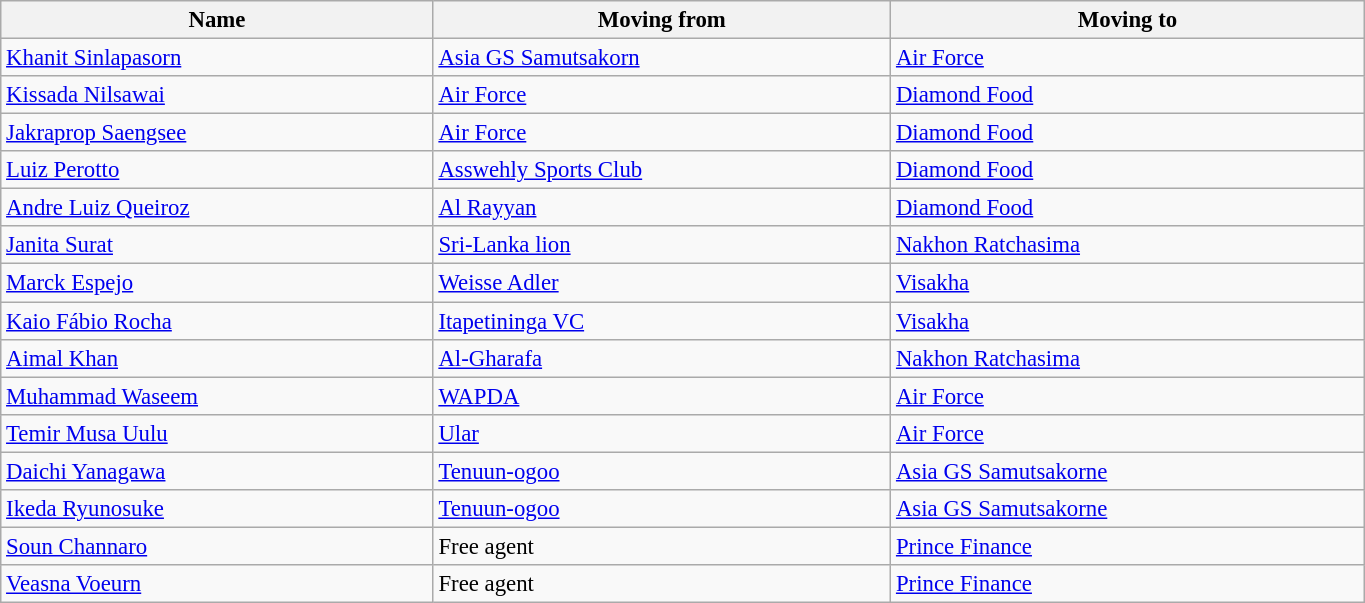<table class="wikitable sortable" style="width:72%; font-size:95%; ">
<tr>
<th>Name</th>
<th>Moving from</th>
<th>Moving to</th>
</tr>
<tr>
<td> <a href='#'>Khanit Sinlapasorn</a></td>
<td> <a href='#'>Asia GS Samutsakorn</a></td>
<td> <a href='#'>Air Force</a></td>
</tr>
<tr>
<td> <a href='#'>Kissada Nilsawai</a></td>
<td> <a href='#'>Air Force</a></td>
<td> <a href='#'>Diamond Food</a></td>
</tr>
<tr>
<td> <a href='#'>Jakraprop Saengsee</a></td>
<td> <a href='#'>Air Force</a></td>
<td> <a href='#'>Diamond Food</a></td>
</tr>
<tr>
<td> <a href='#'>Luiz Perotto</a></td>
<td> <a href='#'>Asswehly Sports Club</a></td>
<td> <a href='#'>Diamond Food</a></td>
</tr>
<tr>
<td> <a href='#'>Andre Luiz Queiroz</a></td>
<td> <a href='#'>Al Rayyan</a></td>
<td> <a href='#'>Diamond Food</a></td>
</tr>
<tr>
<td> <a href='#'>Janita Surat</a></td>
<td> <a href='#'>Sri-Lanka lion</a></td>
<td> <a href='#'>Nakhon Ratchasima</a></td>
</tr>
<tr>
<td> <a href='#'>Marck Espejo</a></td>
<td> <a href='#'>Weisse Adler</a></td>
<td> <a href='#'>Visakha</a></td>
</tr>
<tr>
<td> <a href='#'>Kaio Fábio Rocha</a></td>
<td> <a href='#'>Itapetininga VC</a></td>
<td> <a href='#'>Visakha</a></td>
</tr>
<tr>
<td> <a href='#'>Aimal Khan</a></td>
<td> <a href='#'>Al-Gharafa</a></td>
<td> <a href='#'>Nakhon Ratchasima</a></td>
</tr>
<tr>
<td> <a href='#'>Muhammad Waseem</a></td>
<td> <a href='#'>WAPDA</a></td>
<td> <a href='#'>Air Force</a></td>
</tr>
<tr>
<td> <a href='#'>Temir Musa Uulu</a></td>
<td> <a href='#'>Ular</a></td>
<td> <a href='#'>Air Force</a></td>
</tr>
<tr>
<td> <a href='#'>Daichi Yanagawa</a></td>
<td> <a href='#'>Tenuun-ogoo</a></td>
<td> <a href='#'>Asia GS Samutsakorne</a></td>
</tr>
<tr>
<td> <a href='#'>Ikeda Ryunosuke</a></td>
<td> <a href='#'>Tenuun-ogoo</a></td>
<td> <a href='#'>Asia GS Samutsakorne</a></td>
</tr>
<tr>
<td> <a href='#'>Soun Channaro</a></td>
<td>Free agent</td>
<td> <a href='#'>Prince Finance</a></td>
</tr>
<tr>
<td> <a href='#'>Veasna Voeurn</a></td>
<td>Free agent</td>
<td> <a href='#'>Prince Finance</a></td>
</tr>
</table>
